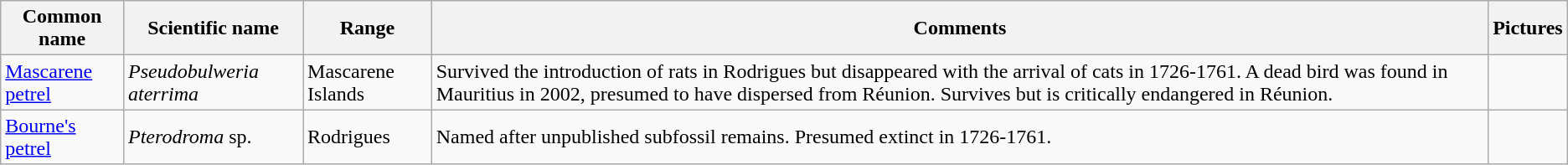<table class="wikitable sortable">
<tr>
<th>Common name</th>
<th>Scientific name</th>
<th>Range</th>
<th class="unsortable">Comments</th>
<th class="unsortable">Pictures</th>
</tr>
<tr>
<td><a href='#'>Mascarene petrel</a></td>
<td><em>Pseudobulweria aterrima</em></td>
<td>Mascarene Islands</td>
<td>Survived the introduction of rats in Rodrigues but disappeared with the arrival of cats in 1726-1761. A dead bird was found in Mauritius in 2002, presumed to have dispersed from Réunion. Survives but is critically endangered in Réunion.</td>
<td></td>
</tr>
<tr>
<td><a href='#'>Bourne's petrel</a></td>
<td><em>Pterodroma</em> sp.</td>
<td>Rodrigues</td>
<td>Named after unpublished subfossil remains. Presumed extinct in 1726-1761.</td>
</tr>
</table>
